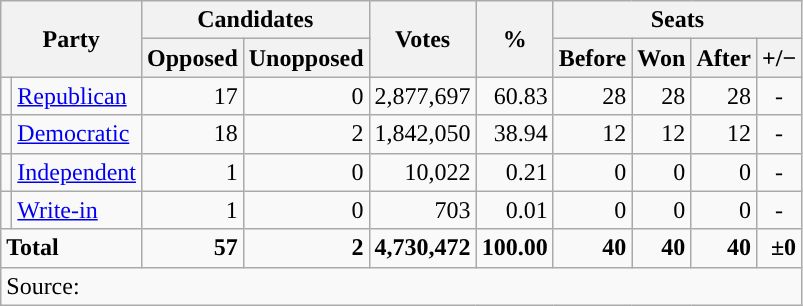<table class="wikitable">
<tr>
<th colspan="2" rowspan="2">Party</th>
<th colspan="2">Candidates</th>
<th rowspan="2">Votes</th>
<th rowspan="2">%</th>
<th colspan="4">Seats</th>
</tr>
<tr>
<th>Opposed</th>
<th>Unopposed</th>
<th>Before</th>
<th>Won</th>
<th>After</th>
<th>+/−</th>
</tr>
<tr>
<td style="background-color:"></td>
<td><a href='#'>Republican</a></td>
<td style="text-align:right;">17</td>
<td style="text-align:right;">0</td>
<td style="text-align:right;">2,877,697</td>
<td style="text-align:right;">60.83</td>
<td style="text-align:right;">28</td>
<td style="text-align:right;">28</td>
<td style="text-align:right;">28</td>
<td style="text-align:center;">-</td>
</tr>
<tr>
<td style="background-color:"></td>
<td><a href='#'>Democratic</a></td>
<td style="text-align:right;">18</td>
<td style="text-align:right;">2</td>
<td style="text-align:right;">1,842,050</td>
<td style="text-align:right;">38.94</td>
<td style="text-align:right;">12</td>
<td style="text-align:right;">12</td>
<td style="text-align:right;">12</td>
<td style="text-align:center;">-</td>
</tr>
<tr>
<td style="background-color:"></td>
<td><a href='#'>Independent</a></td>
<td style="text-align:right;">1</td>
<td style="text-align:right;">0</td>
<td style="text-align:right;">10,022</td>
<td style="text-align:right;">0.21</td>
<td style="text-align:right;">0</td>
<td style="text-align:right;">0</td>
<td style="text-align:right;">0</td>
<td style="text-align:center;">-</td>
</tr>
<tr>
<td style="background-color:"></td>
<td><a href='#'>Write-in</a></td>
<td style="text-align:right;">1</td>
<td style="text-align:right;">0</td>
<td style="text-align:right;">703</td>
<td style="text-align:right;">0.01</td>
<td style="text-align:right;">0</td>
<td style="text-align:right;">0</td>
<td style="text-align:right;">0</td>
<td style="text-align:center;">-</td>
</tr>
<tr>
<td colspan="2"><strong>Total</strong></td>
<td style="text-align:right;"><strong>57</strong></td>
<td style="text-align:right;"><strong>2</strong></td>
<td style="text-align:right;"><strong>4,730,472</strong></td>
<td style="text-align:right;"><strong>100.00</strong></td>
<td style="text-align:right;"><strong>40</strong></td>
<td style="text-align:right;"><strong>40</strong></td>
<td style="text-align:right;"><strong>40</strong></td>
<td style="text-align:right;"><strong>±0</strong></td>
</tr>
<tr>
<td colspan="10">Source: <em></em></td>
</tr>
</table>
